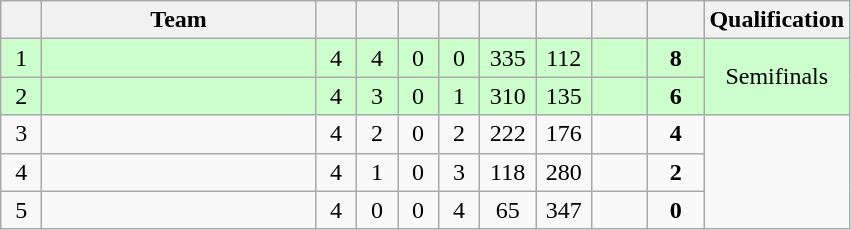<table class=wikitable style="text-align:center">
<tr>
<th width=20 abbr=Position></th>
<th width=175>Team</th>
<th width=20 abbr=Played></th>
<th width=20 abbr=Won></th>
<th width=20 abbr=Drawn></th>
<th width=20 abbr=Lost></th>
<th width=30 abbr=Goal For></th>
<th width=30 abbr=Goal Against></th>
<th width=30 abbr=Percentage></th>
<th width=30 abbr=Points></th>
<th width=55 abbr=>Qualification</th>
</tr>
<tr bgcolor=#CCFFCC>
<td>1</td>
<td align=left></td>
<td>4</td>
<td>4</td>
<td>0</td>
<td>0</td>
<td>335</td>
<td>112</td>
<td></td>
<td><strong>8</strong></td>
<td rowspan=2>Semifinals</td>
</tr>
<tr bgcolor=#CCFFCC>
<td>2</td>
<td align=left></td>
<td>4</td>
<td>3</td>
<td>0</td>
<td>1</td>
<td>310</td>
<td>135</td>
<td></td>
<td><strong>6</strong></td>
</tr>
<tr>
<td>3</td>
<td align=left></td>
<td>4</td>
<td>2</td>
<td>0</td>
<td>2</td>
<td>222</td>
<td>176</td>
<td></td>
<td><strong>4</strong></td>
</tr>
<tr>
<td>4</td>
<td align=left></td>
<td>4</td>
<td>1</td>
<td>0</td>
<td>3</td>
<td>118</td>
<td>280</td>
<td></td>
<td><strong>2</strong></td>
</tr>
<tr>
<td>5</td>
<td align=left></td>
<td>4</td>
<td>0</td>
<td>0</td>
<td>4</td>
<td>65</td>
<td>347</td>
<td></td>
<td><strong>0</strong></td>
</tr>
</table>
